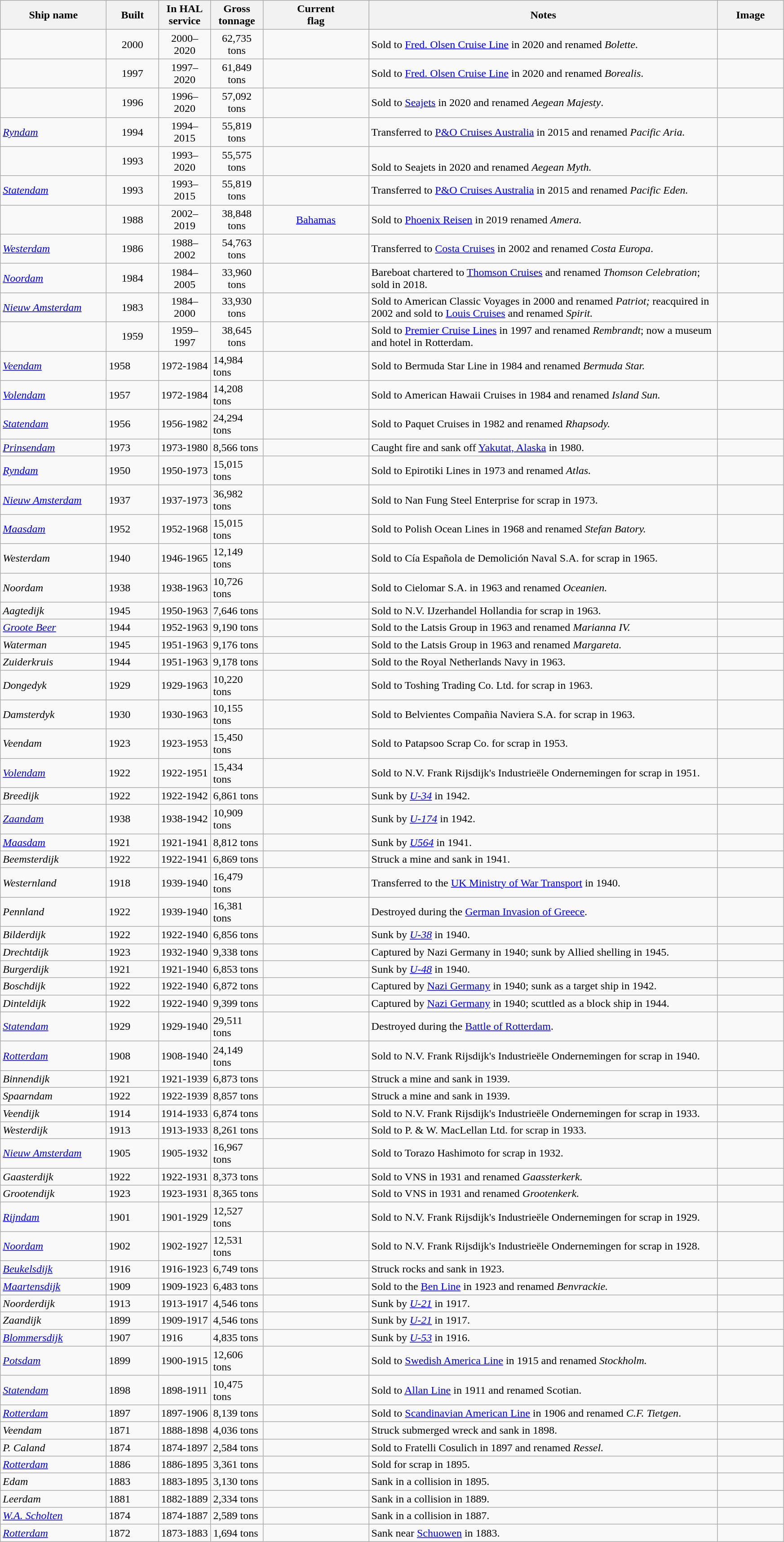<table class="wikitable sortable">
<tr>
<th scope="col" style="width:150px;">Ship name</th>
<th scope="col" style="width:70px;">Built</th>
<th scope="col" style="width:70px;">In HAL<br>service</th>
<th scope="col" style="width:70px;">Gross<br>tonnage</th>
<th scope="col" style="width:150px;">Current<br>flag</th>
<th scope="col" style="width:510px;">Notes</th>
<th scope="col" style="width:90px;">Image</th>
</tr>
<tr>
<td></td>
<td align="Center">2000</td>
<td align="Center">2000–2020</td>
<td align="Center">62,735 tons</td>
<td style="text-align:Center;"></td>
<td>Sold to <a href='#'>Fred. Olsen Cruise Line</a> in 2020 and renamed <em>Bolette</em>.</td>
<td></td>
</tr>
<tr>
<td></td>
<td align="Center">1997</td>
<td align="Center">1997–2020</td>
<td align="Center">61,849 tons</td>
<td style="text-align:Center;"></td>
<td>Sold to <a href='#'>Fred. Olsen Cruise Line</a> in 2020 and renamed <em>Borealis</em>.</td>
<td></td>
</tr>
<tr>
<td></td>
<td align="Center">1996</td>
<td align="Center">1996–2020</td>
<td align="Center">57,092 tons</td>
<td style="text-align:Center;"></td>
<td>Sold to <a href='#'>Seajets</a> in 2020 and renamed <em>Aegean Majesty</em>.</td>
<td></td>
</tr>
<tr>
<td><a href='#'><em>Ryndam</em></a></td>
<td align="Center">1994</td>
<td align="Center">1994–2015</td>
<td align="Center">55,819 tons</td>
<td style="text-align:Center;"></td>
<td>Transferred to <a href='#'>P&O Cruises Australia</a> in 2015 and renamed <em>Pacific Aria.</em></td>
<td></td>
</tr>
<tr>
<td></td>
<td align="Center">1993</td>
<td align="Center">1993–2020</td>
<td align="Center">55,575 tons</td>
<td align="Center"></td>
<td><br>Sold to Seajets in 2020 and renamed <em>Aegean Myth.</em></td>
<td></td>
</tr>
<tr>
<td><a href='#'><em>Statendam</em></a></td>
<td align="Center">1993</td>
<td align="Center">1993–2015</td>
<td align="Center">55,819 tons</td>
<td style="text-align:Center;"></td>
<td>Transferred to <a href='#'>P&O Cruises Australia</a> in 2015 and renamed <em>Pacific Eden.</em></td>
<td></td>
</tr>
<tr>
<td></td>
<td align="Center">1988</td>
<td align="Center">2002–2019</td>
<td align="Center">38,848 tons</td>
<td style="text-align:Center;"> <a href='#'>Bahamas</a></td>
<td>Sold to <a href='#'>Phoenix Reisen</a> in 2019 renamed <em>Amera.</em></td>
<td></td>
</tr>
<tr>
<td><em><a href='#'>Westerdam</a></em></td>
<td align="Center">1986</td>
<td align="Center">1988–2002</td>
<td align="Center">54,763 tons</td>
<td style="text-align:Center;"></td>
<td>Transferred to <a href='#'>Costa Cruises</a> in 2002 and renamed <em>Costa Europa</em>.</td>
<td></td>
</tr>
<tr>
<td><a href='#'><em>Noordam</em></a></td>
<td align="Center">1984</td>
<td align="Center">1984–2005</td>
<td align="Center">33,960 tons</td>
<td style="text-align:Center;"></td>
<td>Bareboat chartered to <a href='#'>Thomson Cruises</a> and renamed <em>Thomson Celebration</em>; sold in 2018.</td>
<td></td>
</tr>
<tr>
<td><a href='#'><em>Nieuw Amsterdam</em></a></td>
<td align="Center">1983</td>
<td align="Center">1984–2000</td>
<td align="Center">33,930 tons</td>
<td style="text-align:Center;"></td>
<td>Sold to American Classic Voyages in 2000 and renamed <em>Patriot;</em> reacquired in 2002 and sold to <a href='#'>Louis Cruises</a> and renamed <em>Spirit.</em></td>
<td></td>
</tr>
<tr>
<td></td>
<td align="Center">1959</td>
<td align="Center">1959–1997</td>
<td align="Center">38,645 tons</td>
<td style="text-align:Center;"></td>
<td>Sold to <a href='#'>Premier Cruise Lines</a> in 1997 and renamed <em>Rembrandt</em>; now a museum and hotel in Rotterdam.</td>
<td></td>
</tr>
<tr>
<td><em><a href='#'>Veendam</a></em></td>
<td>1958</td>
<td>1972-1984</td>
<td>14,984 tons</td>
<td></td>
<td>Sold to Bermuda Star Line in 1984 and renamed <em>Bermuda Star.</em></td>
<td></td>
</tr>
<tr>
<td><em><a href='#'>Volendam</a></em></td>
<td>1957</td>
<td>1972-1984</td>
<td>14,208 tons</td>
<td></td>
<td>Sold to American Hawaii Cruises in 1984 and renamed <em>Island Sun.</em></td>
<td></td>
</tr>
<tr>
<td><em><a href='#'>Statendam</a></em></td>
<td>1956</td>
<td>1956-1982</td>
<td>24,294 tons</td>
<td></td>
<td>Sold to Paquet Cruises in 1982 and renamed <em>Rhapsody.</em></td>
<td></td>
</tr>
<tr>
<td><em><a href='#'>Prinsendam</a></em></td>
<td>1973</td>
<td>1973-1980</td>
<td>8,566 tons</td>
<td></td>
<td>Caught fire and sank off <a href='#'>Yakutat, Alaska</a> in 1980.</td>
<td></td>
</tr>
<tr>
<td><em><a href='#'>Ryndam</a></em></td>
<td>1950</td>
<td>1950-1973</td>
<td>15,015 tons</td>
<td></td>
<td>Sold to Epirotiki Lines in 1973 and renamed <em>Atlas.</em></td>
<td></td>
</tr>
<tr>
<td><em><a href='#'>Nieuw Amsterdam</a></em></td>
<td>1937</td>
<td>1937-1973</td>
<td>36,982 tons</td>
<td></td>
<td>Sold to Nan Fung Steel Enterprise for scrap in 1973.</td>
<td></td>
</tr>
<tr>
<td><em><a href='#'>Maasdam</a></em></td>
<td>1952</td>
<td>1952-1968</td>
<td>15,015 tons</td>
<td></td>
<td>Sold to Polish Ocean Lines in 1968 and renamed <em>Stefan Batory.</em></td>
<td></td>
</tr>
<tr>
<td><em>Westerdam</em></td>
<td>1940</td>
<td>1946-1965</td>
<td>12,149 tons</td>
<td></td>
<td>Sold to Cía Española de Demolición Naval S.A. for scrap in 1965.</td>
<td></td>
</tr>
<tr>
<td><em>Noordam</em></td>
<td>1938</td>
<td>1938-1963</td>
<td>10,726 tons</td>
<td></td>
<td>Sold to Cielomar S.A. in 1963 and renamed <em>Oceanien.</em></td>
<td></td>
</tr>
<tr>
<td><em>Aagtedijk</em></td>
<td>1945</td>
<td>1950-1963</td>
<td>7,646 tons</td>
<td></td>
<td>Sold to N.V. IJzerhandel Hollandia for scrap in 1963.</td>
<td></td>
</tr>
<tr>
<td><em><a href='#'>Groote Beer</a></em></td>
<td>1944</td>
<td>1952-1963</td>
<td>9,190 tons</td>
<td></td>
<td>Sold to the Latsis Group in 1963 and renamed <em>Marianna IV.</em></td>
<td></td>
</tr>
<tr>
<td><em>Waterman</em></td>
<td>1945</td>
<td>1951-1963</td>
<td>9,176 tons</td>
<td></td>
<td>Sold to the Latsis Group in 1963 and renamed <em>Margareta.</em></td>
<td></td>
</tr>
<tr>
<td><em>Zuiderkruis</em></td>
<td>1944</td>
<td>1951-1963</td>
<td>9,178 tons</td>
<td></td>
<td>Sold to the Royal Netherlands Navy in 1963.</td>
<td></td>
</tr>
<tr>
<td><em>Dongedyk</em></td>
<td>1929</td>
<td>1929-1963</td>
<td>10,220 tons</td>
<td></td>
<td>Sold to Toshing Trading Co. Ltd. for scrap in 1963.</td>
<td></td>
</tr>
<tr>
<td><em>Damsterdyk</em></td>
<td>1930</td>
<td>1930-1963</td>
<td>10,155 tons</td>
<td></td>
<td>Sold to Belvientes Compañia Naviera S.A. for scrap in 1963.</td>
<td></td>
</tr>
<tr>
<td><em>Veendam</em></td>
<td>1923</td>
<td>1923-1953</td>
<td>15,450 tons</td>
<td></td>
<td>Sold to Patapsoo Scrap Co. for scrap in 1953.</td>
<td></td>
</tr>
<tr>
<td><em><a href='#'>Volendam</a></em></td>
<td>1922</td>
<td>1922-1951</td>
<td>15,434 tons</td>
<td></td>
<td>Sold to N.V. Frank Rijsdijk's Industrieële Ondernemingen for scrap in 1951.</td>
<td></td>
</tr>
<tr>
<td><em>Breedijk</em></td>
<td>1922</td>
<td>1922-1942</td>
<td>6,861 tons</td>
<td></td>
<td>Sunk by <em><a href='#'>U-34</a></em> in 1942.</td>
<td></td>
</tr>
<tr>
<td><em><a href='#'>Zaandam</a></em></td>
<td>1938</td>
<td>1938-1942</td>
<td>10,909 tons</td>
<td></td>
<td>Sunk by <em><a href='#'>U-174</a></em> in 1942.</td>
<td></td>
</tr>
<tr>
<td><em><a href='#'>Maasdam</a></em></td>
<td>1921</td>
<td>1921-1941</td>
<td>8,812 tons</td>
<td></td>
<td>Sunk by <em><a href='#'>U564</a></em> in 1941.</td>
<td></td>
</tr>
<tr>
<td><em>Beemsterdijk</em></td>
<td>1922</td>
<td>1922-1941</td>
<td>6,869 tons</td>
<td></td>
<td>Struck a mine and sank in 1941.</td>
<td></td>
</tr>
<tr>
<td><em>Westernland</em></td>
<td>1918</td>
<td>1939-1940</td>
<td>16,479 tons</td>
<td></td>
<td>Transferred to the <a href='#'>UK Ministry of War Transport</a> in 1940.</td>
<td></td>
</tr>
<tr>
<td><em>Pennland</em></td>
<td>1922</td>
<td>1939-1940</td>
<td>16,381 tons</td>
<td></td>
<td>Destroyed during the <a href='#'>German Invasion of Greece</a>.</td>
<td></td>
</tr>
<tr>
<td><em>Bilderdijk</em></td>
<td>1922</td>
<td>1922-1940</td>
<td>6,856 tons</td>
<td></td>
<td>Sunk by <em><a href='#'>U-38</a></em> in 1940.</td>
<td></td>
</tr>
<tr>
<td><em>Drechtdijk</em></td>
<td>1923</td>
<td>1932-1940</td>
<td>9,338 tons</td>
<td></td>
<td>Captured by Nazi Germany in 1940; sunk by Allied shelling in 1945.</td>
<td></td>
</tr>
<tr>
<td><em>Burgerdijk</em></td>
<td>1921</td>
<td>1921-1940</td>
<td>6,853 tons</td>
<td></td>
<td>Sunk by <em><a href='#'>U-48</a></em> in 1940.</td>
<td></td>
</tr>
<tr>
<td><em>Boschdijk</em></td>
<td>1922</td>
<td>1922-1940</td>
<td>6,872 tons</td>
<td></td>
<td>Captured by <a href='#'>Nazi Germany</a> in 1940; sunk as a target ship in 1942.</td>
<td></td>
</tr>
<tr>
<td><em>Dinteldijk</em></td>
<td>1922</td>
<td>1922-1940</td>
<td>9,399 tons</td>
<td></td>
<td>Captured by <a href='#'>Nazi Germany</a> in 1940; scuttled as a block ship in 1944.</td>
<td></td>
</tr>
<tr>
<td><em><a href='#'>Statendam</a></em></td>
<td>1929</td>
<td>1929-1940</td>
<td>29,511 tons</td>
<td></td>
<td>Destroyed during the <a href='#'>Battle of Rotterdam</a>.</td>
<td></td>
</tr>
<tr>
<td><em><a href='#'>Rotterdam</a></em></td>
<td>1908</td>
<td>1908-1940</td>
<td>24,149 tons</td>
<td></td>
<td>Sold to N.V. Frank Rijsdijk's Industrieële Ondernemingen for scrap in 1940.</td>
<td></td>
</tr>
<tr>
<td><em>Binnendijk</em></td>
<td>1921</td>
<td>1921-1939</td>
<td>6,873 tons</td>
<td></td>
<td>Struck a mine and sank in 1939.</td>
<td></td>
</tr>
<tr>
<td><em>Spaarndam</em></td>
<td>1922</td>
<td>1922-1939</td>
<td>8,857 tons</td>
<td></td>
<td>Struck a mine and sank in 1939.</td>
<td></td>
</tr>
<tr>
<td><em>Veendijk</em></td>
<td>1914</td>
<td>1914-1933</td>
<td>6,874 tons</td>
<td></td>
<td>Sold to N.V. Frank Rijsdijk's Industrieële Ondernemingen for scrap in 1933.</td>
<td></td>
</tr>
<tr>
<td><em>Westerdijk</em></td>
<td>1913</td>
<td>1913-1933</td>
<td>8,261 tons</td>
<td></td>
<td>Sold to P. & W. MacLellan Ltd. for scrap in 1933.</td>
<td></td>
</tr>
<tr>
<td><em><a href='#'>Nieuw Amsterdam</a></em></td>
<td>1905</td>
<td>1905-1932</td>
<td>16,967 tons</td>
<td></td>
<td>Sold to Torazo Hashimoto for scrap in 1932.</td>
<td></td>
</tr>
<tr>
<td><em>Gaasterdijk</em></td>
<td>1922</td>
<td>1922-1931</td>
<td>8,373 tons</td>
<td></td>
<td>Sold to VNS in 1931 and renamed <em>Gaassterkerk.</em></td>
<td></td>
</tr>
<tr>
<td><em>Grootendijk</em></td>
<td>1923</td>
<td>1923-1931</td>
<td>8,365 tons</td>
<td></td>
<td>Sold to VNS in 1931 and renamed <em>Grootenkerk.</em></td>
<td></td>
</tr>
<tr>
<td><em><a href='#'>Rijndam</a></em></td>
<td>1901</td>
<td>1901-1929</td>
<td>12,527 tons</td>
<td></td>
<td>Sold to N.V. Frank Rijsdijk's Industrieële Ondernemingen for scrap in 1929.</td>
<td></td>
</tr>
<tr>
<td><em><a href='#'>Noordam</a></em></td>
<td>1902</td>
<td>1902-1927</td>
<td>12,531 tons</td>
<td></td>
<td>Sold to N.V. Frank Rijsdijk's Industrieële Ondernemingen for scrap in 1928.</td>
<td></td>
</tr>
<tr>
<td><em><a href='#'>Beukelsdijk</a></em></td>
<td>1916</td>
<td>1916-1923</td>
<td>6,749 tons</td>
<td></td>
<td>Struck rocks and sank in 1923.</td>
<td></td>
</tr>
<tr>
<td><em><a href='#'>Maartensdijk</a></em></td>
<td>1909</td>
<td>1909-1923</td>
<td>6,483 tons</td>
<td></td>
<td>Sold to the <a href='#'>Ben Line</a> in 1923 and renamed <em>Benvrackie.</em></td>
<td></td>
</tr>
<tr>
<td><em>Noorderdijk</em></td>
<td>1913</td>
<td>1913-1917</td>
<td>4,546 tons</td>
<td></td>
<td>Sunk by <em><a href='#'>U-21</a></em> in 1917.</td>
<td></td>
</tr>
<tr>
<td><em>Zaandijk</em></td>
<td>1899</td>
<td>1909-1917</td>
<td>4,546 tons</td>
<td></td>
<td>Sunk by <em><a href='#'>U-21</a></em> in 1917.</td>
<td></td>
</tr>
<tr>
<td><em><a href='#'>Blommersdijk</a></em></td>
<td>1907</td>
<td>1916</td>
<td>4,835 tons</td>
<td></td>
<td>Sunk by <em><a href='#'>U-53</a></em> in 1916.</td>
<td></td>
</tr>
<tr>
<td><em><a href='#'>Potsdam</a></em></td>
<td>1899</td>
<td>1900-1915</td>
<td>12,606 tons</td>
<td></td>
<td>Sold to <a href='#'>Swedish America Line</a> in 1915 and renamed <em>Stockholm.</em></td>
<td></td>
</tr>
<tr>
<td><em><a href='#'>Statendam</a></em></td>
<td>1898</td>
<td>1898-1911</td>
<td>10,475 tons</td>
<td></td>
<td>Sold to <a href='#'>Allan Line</a> in 1911 and renamed Scotian.</td>
<td></td>
</tr>
<tr>
<td><em><a href='#'>Rotterdam</a></em></td>
<td>1897</td>
<td>1897-1906</td>
<td>8,139 tons</td>
<td></td>
<td>Sold to <a href='#'>Scandinavian American Line</a> in 1906 and renamed <em>C.F. Tietgen</em>.</td>
<td></td>
</tr>
<tr>
<td><em>Veendam</em></td>
<td>1871</td>
<td>1888-1898</td>
<td>4,036 tons</td>
<td></td>
<td>Struck submerged wreck and sank in 1898.</td>
<td></td>
</tr>
<tr>
<td><em>P. Caland</em></td>
<td>1874</td>
<td>1874-1897</td>
<td>2,584 tons</td>
<td></td>
<td>Sold to Fratelli Cosulich in 1897 and renamed <em>Ressel.</em></td>
<td></td>
</tr>
<tr>
<td><em><a href='#'>Rotterdam</a></em></td>
<td>1886</td>
<td>1886-1895</td>
<td>3,361 tons</td>
<td></td>
<td>Sold for scrap in 1895.</td>
<td></td>
</tr>
<tr>
<td><em>Edam</em></td>
<td>1883</td>
<td>1883-1895</td>
<td>3,130 tons</td>
<td></td>
<td>Sank in a collision in 1895.</td>
<td></td>
</tr>
<tr>
<td><em>Leerdam</em></td>
<td>1881</td>
<td>1882-1889</td>
<td>2,334 tons</td>
<td></td>
<td>Sank in a collision in 1889.</td>
<td></td>
</tr>
<tr>
<td><em><a href='#'>W.A. Scholten</a></em></td>
<td>1874</td>
<td>1874-1887</td>
<td>2,589 tons</td>
<td></td>
<td>Sank in a collision in 1887.</td>
<td></td>
</tr>
<tr>
<td><em><a href='#'>Rotterdam</a></em></td>
<td>1872</td>
<td>1873-1883</td>
<td>1,694 tons</td>
<td></td>
<td>Sank near <a href='#'>Schuowen</a> in 1883.</td>
<td></td>
</tr>
</table>
